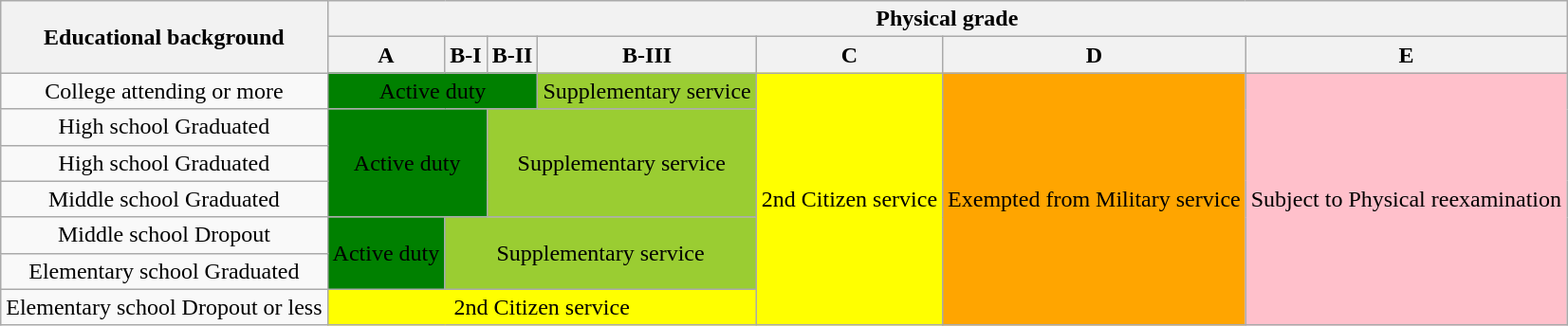<table class="wikitable">
<tr>
<th rowspan="2">Educational background</th>
<th colspan="7">Physical grade</th>
</tr>
<tr>
<th>A</th>
<th>B-I</th>
<th>B-II</th>
<th>B-III</th>
<th>C</th>
<th>D</th>
<th>E</th>
</tr>
<tr>
<td div style="text-align:center">College attending or more</td>
<td colspan="3" div style="background:green; text-align:center;">Active duty</td>
<td div style="background:yellowgreen; text-align:center;">Supplementary service</td>
<td rowspan="7" div style="background:yellow; text-align:center;">2nd Citizen service</td>
<td rowspan="7" div style="background:orange; text-align:center;">Exempted from Military service</td>
<td rowspan="7" div style="background:pink; text-align:center;">Subject to Physical reexamination</td>
</tr>
<tr>
<td div style="text-align:center">High school Graduated</td>
<td colspan="2" rowspan="3" div style="background:green; text-align:center;">Active duty</td>
<td colspan="2" rowspan="3" div style="background:yellowgreen; text-align:center;">Supplementary service</td>
</tr>
<tr>
<td div style="text-align:center">High school Graduated</td>
</tr>
<tr>
<td div style="text-align:center">Middle school Graduated</td>
</tr>
<tr>
<td div style="text-align:center">Middle school Dropout</td>
<td rowspan="2" div style="background:green; text-align:center;">Active duty</td>
<td colspan="3" rowspan="2" div style="background:yellowgreen; text-align:center;">Supplementary service</td>
</tr>
<tr>
<td div style="text-align:center">Elementary school Graduated</td>
</tr>
<tr>
<td div style="text-align:center">Elementary school Dropout or less</td>
<td colspan="4" div style="background:yellow; text-align:center;">2nd Citizen service</td>
</tr>
</table>
